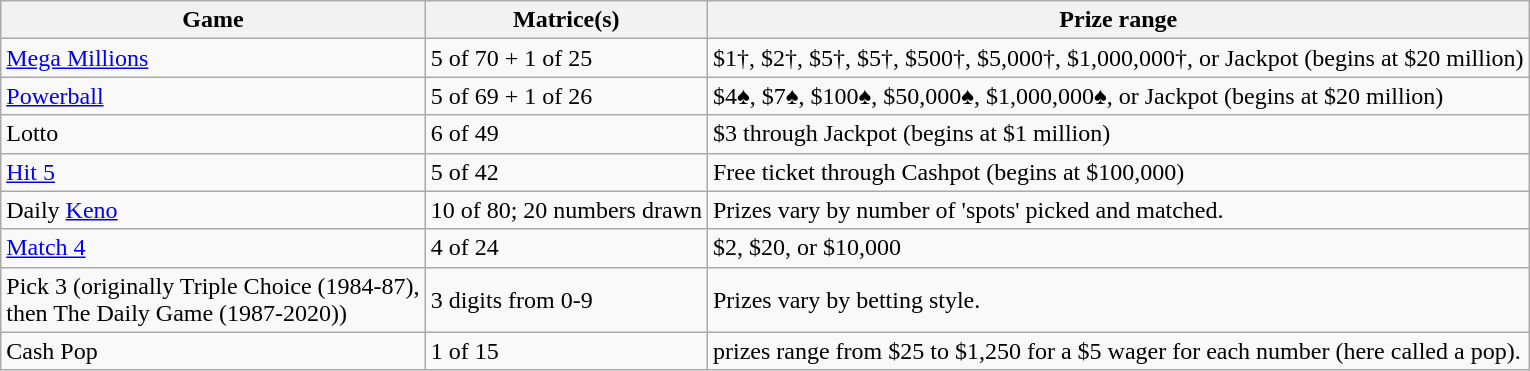<table class="wikitable">
<tr>
<th>Game</th>
<th>Matrice(s)</th>
<th>Prize range</th>
</tr>
<tr>
<td><a href='#'>Mega Millions</a></td>
<td>5 of 70 + 1 of 25</td>
<td>$1†, $2†, $5†, $5†, $500†, $5,000†, $1,000,000†, or Jackpot (begins at $20 million)</td>
</tr>
<tr>
<td><a href='#'>Powerball</a></td>
<td>5 of 69 + 1 of 26</td>
<td>$4♠, $7♠, $100♠, $50,000♠, $1,000,000♠, or Jackpot (begins at $20 million)</td>
</tr>
<tr>
<td>Lotto</td>
<td>6 of 49</td>
<td>$3 through Jackpot (begins at $1 million)</td>
</tr>
<tr>
<td><a href='#'>Hit 5</a></td>
<td>5 of 42</td>
<td>Free ticket through Cashpot (begins at $100,000)</td>
</tr>
<tr>
<td>Daily <a href='#'>Keno</a></td>
<td>10 of 80; 20 numbers drawn</td>
<td>Prizes vary by number of 'spots' picked and matched.</td>
</tr>
<tr>
<td><a href='#'>Match 4</a></td>
<td>4 of 24</td>
<td>$2, $20, or $10,000</td>
</tr>
<tr>
<td>Pick 3 (originally Triple Choice (1984-87),<br>then The Daily Game (1987-2020))</td>
<td>3 digits from 0-9</td>
<td>Prizes vary by betting style.</td>
</tr>
<tr>
<td>Cash Pop</td>
<td>1 of 15</td>
<td>prizes range from $25 to $1,250 for a $5 wager for each number (here called a pop).</td>
</tr>
</table>
